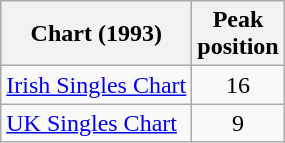<table class="wikitable">
<tr>
<th>Chart (1993)</th>
<th>Peak<br>position</th>
</tr>
<tr>
<td align="left"><a href='#'>Irish Singles Chart</a></td>
<td style="text-align:center;">16</td>
</tr>
<tr>
<td align="left"><a href='#'>UK Singles Chart</a></td>
<td style="text-align:center;">9</td>
</tr>
</table>
